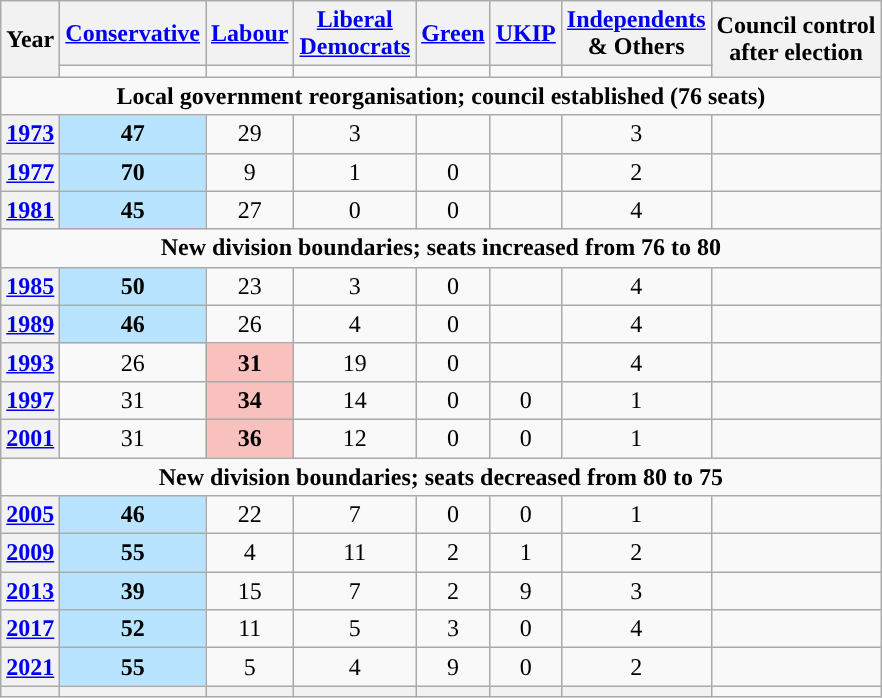<table class="wikitable plainrowheaders" style="text-align:center">
<tr>
<th scope="col" rowspan="2">Year</th>
<th scope="col"><a href='#'>Conservative</a></th>
<th scope="col"><a href='#'>Labour</a></th>
<th scope="col" style="width:1px"><a href='#'>Liberal Democrats</a></th>
<th scope="col"><a href='#'>Green</a></th>
<th scope="col"><a href='#'>UKIP</a></th>
<th scope="col"><a href='#'>Independents</a><br>& Others</th>
<th scope="col" rowspan="2" colspan="2">Council control<br>after election</th>
</tr>
<tr>
<td style="background:"></td>
<td style="background:"></td>
<td style="background:"></td>
<td style="background:"></td>
<td style="background:"></td>
<td style="background:"></td>
</tr>
<tr>
<td colspan="9"><strong>Local government reorganisation; council established (76 seats)</strong></td>
</tr>
<tr>
<th scope="row"><a href='#'>1973</a></th>
<td style="background:#B9E4FF;"><strong>47</strong></td>
<td>29</td>
<td>3</td>
<td></td>
<td></td>
<td>3</td>
<td></td>
</tr>
<tr>
<th scope="row"><a href='#'>1977</a></th>
<td style="background:#B9E4FF;"><strong>70</strong></td>
<td>9</td>
<td>1</td>
<td>0</td>
<td></td>
<td>2</td>
<td></td>
</tr>
<tr>
<th scope="row"><a href='#'>1981</a></th>
<td style="background:#B9E4FF;"><strong>45</strong></td>
<td>27</td>
<td>0</td>
<td>0</td>
<td></td>
<td>4</td>
<td></td>
</tr>
<tr>
<td colspan="9"><strong>New division boundaries; seats increased from 76 to 80</strong></td>
</tr>
<tr>
<th scope="row"><a href='#'>1985</a></th>
<td style="background:#B9E4FF;"><strong>50</strong></td>
<td>23</td>
<td>3</td>
<td>0</td>
<td></td>
<td>4</td>
<td></td>
</tr>
<tr>
<th scope="row"><a href='#'>1989</a></th>
<td style="background:#B9E4FF;"><strong>46</strong></td>
<td>26</td>
<td>4</td>
<td>0</td>
<td></td>
<td>4</td>
<td></td>
</tr>
<tr>
<th scope="row"><a href='#'>1993</a></th>
<td>26</td>
<td style="background:#F8C1BE;"><strong>31</strong></td>
<td>19</td>
<td>0</td>
<td></td>
<td>4</td>
<td></td>
</tr>
<tr>
<th scope="row"><a href='#'>1997</a></th>
<td>31</td>
<td style="background:#F8C1BE;"><strong>34</strong></td>
<td>14</td>
<td>0</td>
<td>0</td>
<td>1</td>
<td></td>
</tr>
<tr>
<th scope="row"><a href='#'>2001</a></th>
<td>31</td>
<td style="background:#F8C1BE;"><strong>36</strong></td>
<td>12</td>
<td>0</td>
<td>0</td>
<td>1</td>
<td></td>
</tr>
<tr>
<td colspan="9"><strong>New division boundaries; seats decreased from 80 to 75</strong></td>
</tr>
<tr>
<th scope="row"><a href='#'>2005</a></th>
<td style="background:#B9E4FF;"><strong>46</strong></td>
<td>22</td>
<td>7</td>
<td>0</td>
<td>0</td>
<td>1</td>
<td></td>
</tr>
<tr>
<th scope="row"><a href='#'>2009</a></th>
<td style="background:#B9E4FF;"><strong>55</strong></td>
<td>4</td>
<td>11</td>
<td>2</td>
<td>1</td>
<td>2</td>
<td></td>
</tr>
<tr>
<th scope="row"><a href='#'>2013</a></th>
<td style="background:#B9E4FF;"><strong>39</strong></td>
<td>15</td>
<td>7</td>
<td>2</td>
<td>9</td>
<td>3</td>
<td></td>
</tr>
<tr>
<th scope="row"><a href='#'>2017</a></th>
<td style="background:#B9E4FF;"><strong>52</strong></td>
<td>11</td>
<td>5</td>
<td>3</td>
<td>0</td>
<td>4</td>
<td></td>
</tr>
<tr>
<th scope="row"><a href='#'>2021</a></th>
<td style="background:#B9E4FF;"><strong>55</strong></td>
<td>5</td>
<td>4</td>
<td>9</td>
<td>0</td>
<td>2</td>
<td></td>
</tr>
<tr>
<th></th>
<th style="background-color: "></th>
<th style="background-color: "></th>
<th style="background-color: "></th>
<th style="background-color: "></th>
<th style="background-color: "></th>
<th style="background-color: "></th>
</tr>
</table>
